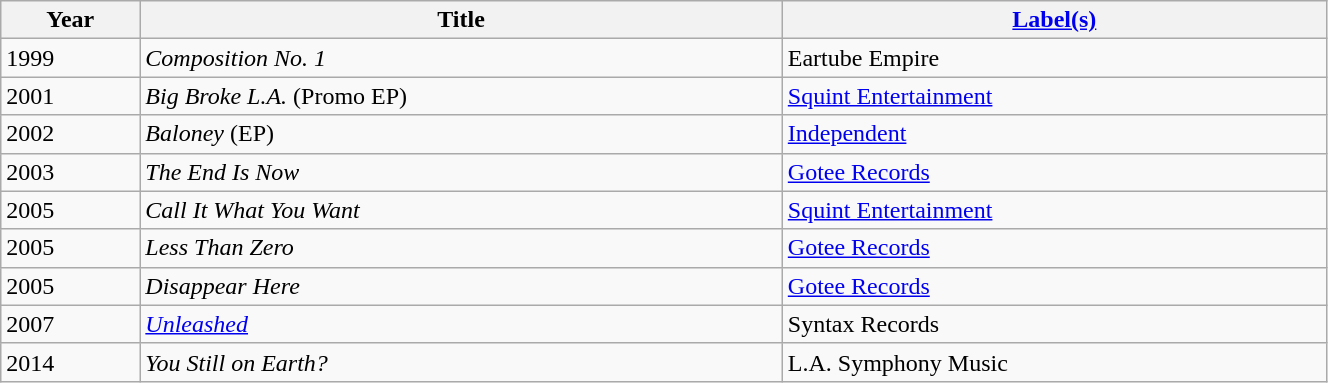<table class="wikitable" width="70%">
<tr>
<th>Year</th>
<th>Title</th>
<th><a href='#'>Label(s)</a></th>
</tr>
<tr>
<td>1999</td>
<td><em>Composition No. 1</em></td>
<td>Eartube Empire</td>
</tr>
<tr>
<td>2001</td>
<td><em>Big Broke L.A.</em> (Promo EP)</td>
<td><a href='#'>Squint Entertainment</a></td>
</tr>
<tr>
<td>2002</td>
<td><em>Baloney</em> (EP)</td>
<td><a href='#'>Independent</a></td>
</tr>
<tr>
<td>2003</td>
<td><em>The End Is Now</em></td>
<td><a href='#'>Gotee Records</a></td>
</tr>
<tr>
<td>2005</td>
<td><em>Call It What You Want</em></td>
<td><a href='#'>Squint Entertainment</a></td>
</tr>
<tr>
<td>2005</td>
<td><em>Less Than Zero</em></td>
<td><a href='#'>Gotee Records</a></td>
</tr>
<tr>
<td>2005</td>
<td><em>Disappear Here</em></td>
<td><a href='#'>Gotee Records</a></td>
</tr>
<tr>
<td>2007</td>
<td><em><a href='#'>Unleashed</a></em></td>
<td>Syntax Records</td>
</tr>
<tr>
<td>2014</td>
<td><em>You Still on Earth?</em></td>
<td>L.A. Symphony Music</td>
</tr>
</table>
